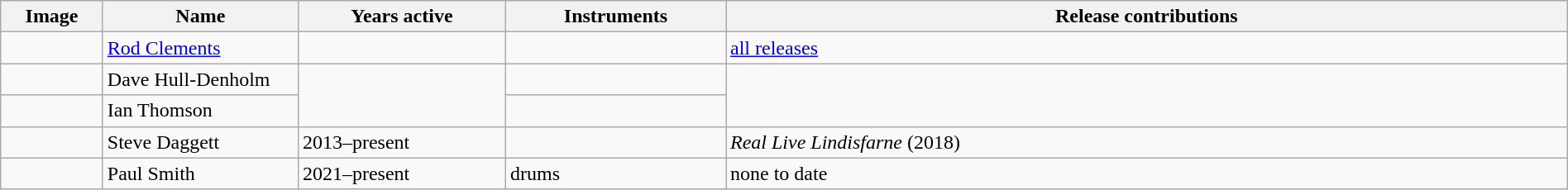<table class="wikitable" width="100%" border="1">
<tr>
<th width="75">Image</th>
<th width="150">Name</th>
<th width="160">Years active</th>
<th width="170">Instruments</th>
<th>Release contributions</th>
</tr>
<tr>
<td></td>
<td><a href='#'>Rod Clements</a></td>
<td></td>
<td></td>
<td><a href='#'>all releases</a></td>
</tr>
<tr>
<td></td>
<td>Dave Hull-Denholm</td>
<td rowspan="2"></td>
<td></td>
<td rowspan="2"></td>
</tr>
<tr>
<td></td>
<td>Ian Thomson</td>
<td></td>
</tr>
<tr>
<td></td>
<td>Steve Daggett</td>
<td>2013–present </td>
<td></td>
<td><em>Real Live Lindisfarne</em> (2018)</td>
</tr>
<tr>
<td></td>
<td>Paul Smith</td>
<td>2021–present</td>
<td>drums</td>
<td>none to date</td>
</tr>
</table>
